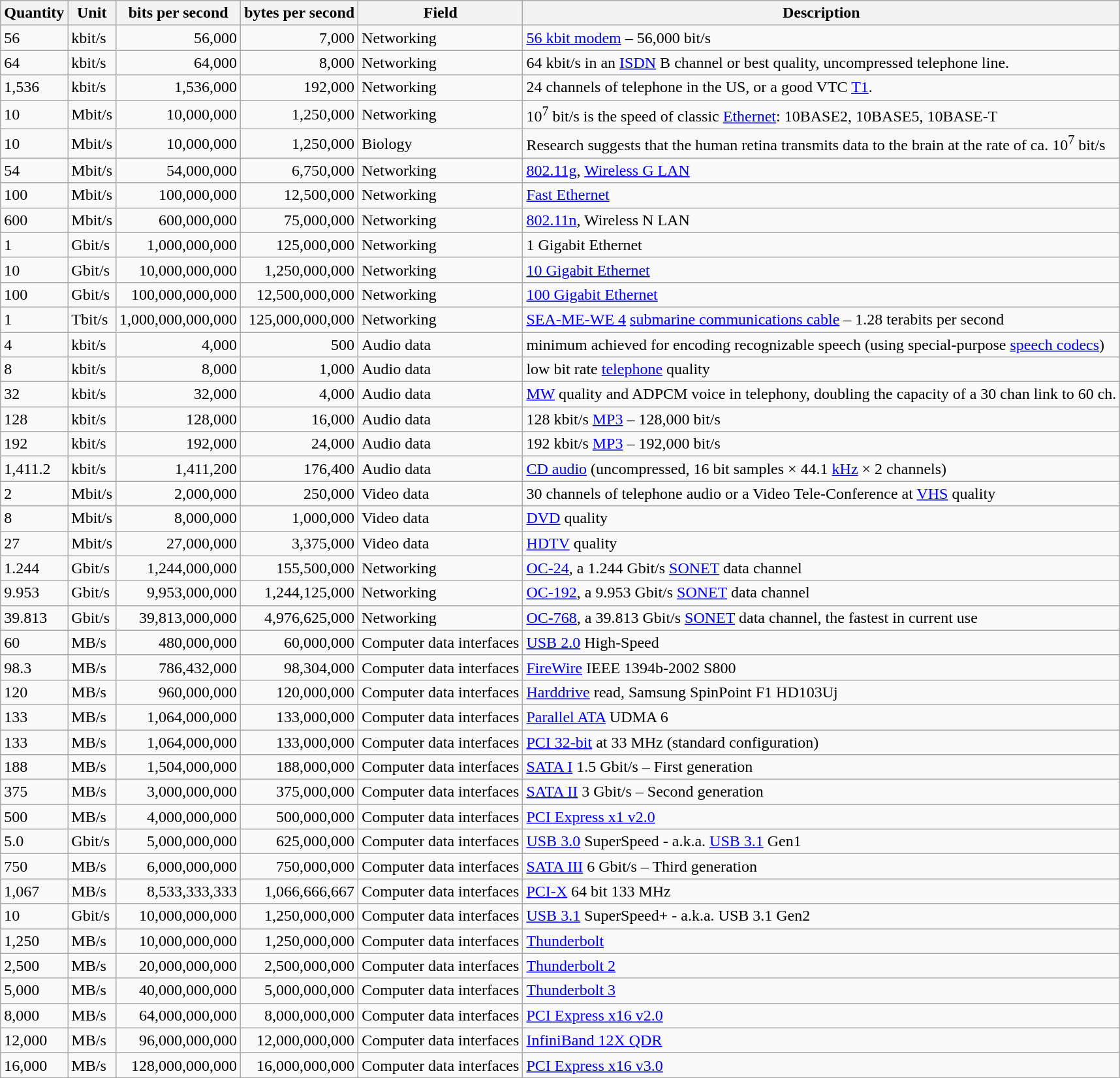<table class="wikitable sortable">
<tr>
<th>Quantity</th>
<th>Unit</th>
<th>bits per second</th>
<th>bytes per second</th>
<th>Field</th>
<th>Description</th>
</tr>
<tr --->
<td>56</td>
<td>kbit/s</td>
<td align="right">56,000</td>
<td align="right">7,000</td>
<td>Networking</td>
<td><a href='#'>56 kbit modem</a> – 56,000 bit/s</td>
</tr>
<tr --->
<td>64</td>
<td>kbit/s</td>
<td align="right">64,000</td>
<td align="right">8,000</td>
<td>Networking</td>
<td>64 kbit/s in an <a href='#'>ISDN</a> B channel or best quality, uncompressed telephone line.</td>
</tr>
<tr --->
<td data-sort-value="1536">1,536</td>
<td>kbit/s</td>
<td align="right">1,536,000</td>
<td align="right">192,000</td>
<td>Networking</td>
<td>24 channels of telephone in the US, or a good VTC <a href='#'>T1</a>.</td>
</tr>
<tr --->
<td data-sort-value="10000">10</td>
<td>Mbit/s</td>
<td align="right">10,000,000</td>
<td align="right">1,250,000</td>
<td>Networking</td>
<td>10<sup>7</sup> bit/s is the speed of classic <a href='#'>Ethernet</a>: 10BASE2, 10BASE5, 10BASE-T</td>
</tr>
<tr --->
<td data-sort-value="10000">10</td>
<td>Mbit/s</td>
<td align="right">10,000,000</td>
<td align="right">1,250,000</td>
<td>Biology</td>
<td>Research suggests that the human retina transmits data to the brain at the rate of ca. 10<sup>7</sup> bit/s</td>
</tr>
<tr --->
<td data-sort-value="54000">54</td>
<td>Mbit/s</td>
<td align="right">54,000,000</td>
<td align="right">6,750,000</td>
<td>Networking</td>
<td><a href='#'>802.11g</a>, <a href='#'>Wireless G LAN</a></td>
</tr>
<tr --->
<td data-sort-value="100000">100</td>
<td>Mbit/s</td>
<td align="right">100,000,000</td>
<td align="right">12,500,000</td>
<td>Networking</td>
<td><a href='#'>Fast Ethernet</a></td>
</tr>
<tr --->
<td data-sort-value="600000">600</td>
<td>Mbit/s</td>
<td align="right">600,000,000</td>
<td align="right">75,000,000</td>
<td>Networking</td>
<td><a href='#'>802.11n</a>, Wireless N LAN</td>
</tr>
<tr>
<td data-sort-value="1000000">1</td>
<td>Gbit/s</td>
<td align="right">1,000,000,000</td>
<td align="right">125,000,000</td>
<td>Networking</td>
<td>1 Gigabit Ethernet</td>
</tr>
<tr --->
<td data-sort-value="10000000">10</td>
<td>Gbit/s</td>
<td align="right">10,000,000,000</td>
<td align="right">1,250,000,000</td>
<td>Networking</td>
<td><a href='#'>10 Gigabit Ethernet</a></td>
</tr>
<tr --->
<td data-sort-value="100000000">100</td>
<td>Gbit/s</td>
<td align="right">100,000,000,000</td>
<td align="right">12,500,000,000</td>
<td>Networking</td>
<td><a href='#'>100 Gigabit Ethernet</a></td>
</tr>
<tr --->
<td data-sort-value="1000000000">1</td>
<td>Tbit/s</td>
<td align="right">1,000,000,000,000</td>
<td align="right">125,000,000,000</td>
<td>Networking</td>
<td><a href='#'>SEA-ME-WE 4</a> <a href='#'>submarine communications cable</a> – 1.28 terabits per second</td>
</tr>
<tr --->
<td>4</td>
<td>kbit/s</td>
<td align="right">4,000</td>
<td align="right">500</td>
<td>Audio data</td>
<td>minimum achieved for encoding recognizable speech (using special-purpose <a href='#'>speech codecs</a>)</td>
</tr>
<tr --->
<td>8</td>
<td>kbit/s</td>
<td align="right">8,000</td>
<td align="right">1,000</td>
<td>Audio data</td>
<td>low bit rate <a href='#'>telephone</a> quality</td>
</tr>
<tr --->
<td>32</td>
<td>kbit/s</td>
<td align="right">32,000</td>
<td align="right">4,000</td>
<td>Audio data</td>
<td><a href='#'>MW</a> quality and ADPCM voice in telephony, doubling the capacity of a 30 chan link to 60 ch.</td>
</tr>
<tr --->
<td>128</td>
<td>kbit/s</td>
<td align="right">128,000</td>
<td align="right">16,000</td>
<td>Audio data</td>
<td>128 kbit/s <a href='#'>MP3</a> – 128,000 bit/s</td>
</tr>
<tr --->
<td>192</td>
<td>kbit/s</td>
<td align="right">192,000</td>
<td align="right">24,000</td>
<td>Audio data</td>
<td>192 kbit/s <a href='#'>MP3</a> – 192,000 bit/s</td>
</tr>
<tr --->
<td>1,411.2</td>
<td>kbit/s</td>
<td align="right">1,411,200</td>
<td align="right">176,400</td>
<td>Audio data</td>
<td><a href='#'>CD audio</a> (uncompressed, 16 bit samples × 44.1 <a href='#'>kHz</a> × 2 channels)</td>
</tr>
<tr --->
<td data-sort-value="2000">2</td>
<td>Mbit/s</td>
<td align="right">2,000,000</td>
<td align="right">250,000</td>
<td>Video data</td>
<td>30 channels of telephone audio or a Video Tele-Conference at <a href='#'>VHS</a> quality</td>
</tr>
<tr --->
<td data-sort-value="8000">8</td>
<td>Mbit/s</td>
<td align="right">8,000,000</td>
<td align="right">1,000,000</td>
<td>Video data</td>
<td><a href='#'>DVD</a> quality</td>
</tr>
<tr --->
<td data-sort-value="27000">27</td>
<td>Mbit/s</td>
<td align="right">27,000,000</td>
<td align="right">3,375,000</td>
<td>Video data</td>
<td><a href='#'>HDTV</a> quality</td>
</tr>
<tr --->
<td data-sort-value="1244000">1.244</td>
<td>Gbit/s</td>
<td align="right">1,244,000,000</td>
<td align="right">155,500,000</td>
<td>Networking</td>
<td><a href='#'>OC-24</a>, a 1.244 Gbit/s <a href='#'>SONET</a> data channel</td>
</tr>
<tr --->
<td data-sort-value="9953000">9.953</td>
<td>Gbit/s</td>
<td align="right">9,953,000,000</td>
<td align="right">1,244,125,000</td>
<td>Networking</td>
<td><a href='#'>OC-192</a>, a 9.953 Gbit/s <a href='#'>SONET</a> data channel</td>
</tr>
<tr --->
<td data-sort-value="39813000">39.813</td>
<td>Gbit/s</td>
<td align="right">39,813,000,000</td>
<td align="right">4,976,625,000</td>
<td>Networking</td>
<td><a href='#'>OC-768</a>, a 39.813 Gbit/s <a href='#'>SONET</a> data channel, the fastest in current use</td>
</tr>
<tr --->
<td data-sort-value="4800000">60</td>
<td>MB/s</td>
<td align="right">480,000,000</td>
<td align="right">60,000,000</td>
<td>Computer data interfaces</td>
<td><a href='#'>USB 2.0</a> High-Speed</td>
</tr>
<tr --->
<td data-sort-value="786432">98.3</td>
<td>MB/s</td>
<td align="right">786,432,000</td>
<td align="right">98,304,000</td>
<td>Computer data interfaces</td>
<td><a href='#'>FireWire</a> IEEE 1394b-2002 S800</td>
</tr>
<tr --->
<td data-sort-value="960000">120</td>
<td>MB/s</td>
<td align="right">960,000,000</td>
<td align="right">120,000,000</td>
<td>Computer data interfaces</td>
<td><a href='#'>Harddrive</a> read, Samsung SpinPoint F1 HD103Uj</td>
</tr>
<tr --->
<td data-sort-value="1064000">133</td>
<td>MB/s</td>
<td align="right">1,064,000,000</td>
<td align="right">133,000,000</td>
<td>Computer data interfaces</td>
<td><a href='#'>Parallel ATA</a> UDMA 6</td>
</tr>
<tr --->
<td data-sort-value="1064000">133</td>
<td>MB/s</td>
<td align="right">1,064,000,000</td>
<td align="right">133,000,000</td>
<td>Computer data interfaces</td>
<td><a href='#'>PCI 32-bit</a> at 33 MHz (standard configuration)</td>
</tr>
<tr --->
<td data-sort-value="1504000">188</td>
<td>MB/s</td>
<td align="right">1,504,000,000</td>
<td align="right">188,000,000</td>
<td>Computer data interfaces</td>
<td><a href='#'>SATA I</a> 1.5 Gbit/s – First generation</td>
</tr>
<tr --->
<td data-sort-value="3000000">375</td>
<td>MB/s</td>
<td align="right">3,000,000,000</td>
<td align="right">375,000,000</td>
<td>Computer data interfaces</td>
<td><a href='#'>SATA II</a> 3 Gbit/s – Second generation</td>
</tr>
<tr --->
<td data-sort-value="4000000">500</td>
<td>MB/s</td>
<td align="right">4,000,000,000</td>
<td align="right">500,000,000</td>
<td>Computer data interfaces</td>
<td><a href='#'>PCI Express x1 v2.0</a></td>
</tr>
<tr --->
<td data-sort-value="5000000">5.0</td>
<td>Gbit/s</td>
<td align="right">5,000,000,000</td>
<td align="right">625,000,000</td>
<td>Computer data interfaces</td>
<td><a href='#'>USB 3.0</a> SuperSpeed - a.k.a. <a href='#'>USB 3.1</a> Gen1</td>
</tr>
<tr --->
<td data-sort-value="6000000">750</td>
<td>MB/s</td>
<td align="right">6,000,000,000</td>
<td align="right">750,000,000</td>
<td>Computer data interfaces</td>
<td><a href='#'>SATA III</a> 6 Gbit/s – Third generation</td>
</tr>
<tr --->
<td data-sort-value="8533333">1,067</td>
<td>MB/s</td>
<td align="right">8,533,333,333</td>
<td align="right">1,066,666,667</td>
<td>Computer data interfaces</td>
<td><a href='#'>PCI-X</a> 64 bit 133 MHz</td>
</tr>
<tr --->
<td data-sort-value="10000000">10</td>
<td>Gbit/s</td>
<td align="right">10,000,000,000</td>
<td align="right">1,250,000,000</td>
<td>Computer data interfaces</td>
<td><a href='#'>USB 3.1</a> SuperSpeed+ - a.k.a. USB 3.1 Gen2</td>
</tr>
<tr --->
<td data-sort-value="10000000">1,250</td>
<td>MB/s</td>
<td align="right">10,000,000,000</td>
<td align="right">1,250,000,000</td>
<td>Computer data interfaces</td>
<td><a href='#'>Thunderbolt</a></td>
</tr>
<tr --->
<td data-sort-value="20000000">2,500</td>
<td>MB/s</td>
<td align="right">20,000,000,000</td>
<td align="right">2,500,000,000</td>
<td>Computer data interfaces</td>
<td><a href='#'>Thunderbolt 2</a></td>
</tr>
<tr --->
<td data-sort-value="40000000">5,000</td>
<td>MB/s</td>
<td align="right">40,000,000,000</td>
<td align="right">5,000,000,000</td>
<td>Computer data interfaces</td>
<td><a href='#'>Thunderbolt 3</a></td>
</tr>
<tr --->
<td data-sort-value="64000000">8,000</td>
<td>MB/s</td>
<td align="right">64,000,000,000</td>
<td align="right">8,000,000,000</td>
<td>Computer data interfaces</td>
<td><a href='#'>PCI Express x16 v2.0</a></td>
</tr>
<tr --->
<td data-sort-value="96000000">12,000</td>
<td>MB/s</td>
<td align="right">96,000,000,000</td>
<td align="right">12,000,000,000</td>
<td>Computer data interfaces</td>
<td><a href='#'>InfiniBand 12X QDR</a></td>
</tr>
<tr --->
<td data-sort-value="128000000">16,000</td>
<td>MB/s</td>
<td align="right">128,000,000,000</td>
<td align="right">16,000,000,000</td>
<td>Computer data interfaces</td>
<td><a href='#'>PCI Express x16 v3.0</a></td>
</tr>
<tr --->
</tr>
</table>
